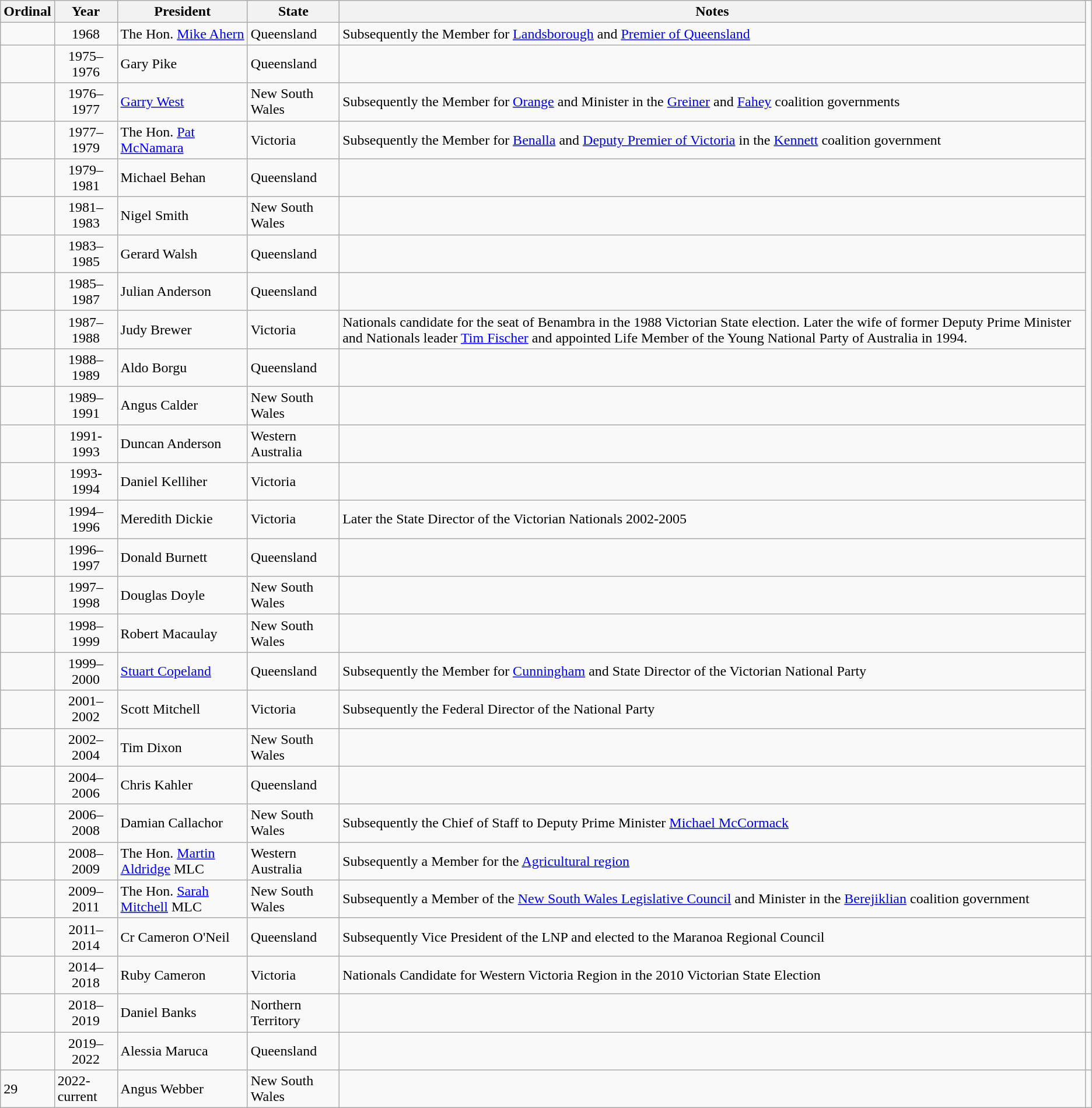<table class="wikitable sortable">
<tr>
<th>Ordinal</th>
<th><strong>Year</strong></th>
<th><strong>President</strong></th>
<th><strong>State</strong></th>
<th>Notes</th>
</tr>
<tr>
<td align=center></td>
<td align=center>1968</td>
<td>The Hon. <a href='#'>Mike Ahern</a> </td>
<td>Queensland</td>
<td>Subsequently the Member for <a href='#'>Landsborough</a> and <a href='#'>Premier of Queensland</a></td>
</tr>
<tr>
<td align=center></td>
<td align=center>1975–1976</td>
<td>Gary Pike</td>
<td>Queensland</td>
<td></td>
</tr>
<tr>
<td align=center></td>
<td align=center>1976–1977</td>
<td><a href='#'>Garry West</a></td>
<td>New South Wales</td>
<td>Subsequently the Member for <a href='#'>Orange</a> and Minister in the <a href='#'>Greiner</a> and <a href='#'>Fahey</a> coalition governments</td>
</tr>
<tr>
<td align=center></td>
<td align=center>1977–1979</td>
<td>The Hon. <a href='#'>Pat McNamara</a></td>
<td>Victoria</td>
<td>Subsequently the Member for <a href='#'>Benalla</a> and <a href='#'>Deputy Premier of Victoria</a> in the <a href='#'>Kennett</a> coalition government</td>
</tr>
<tr>
<td align=center></td>
<td align=center>1979–1981</td>
<td>Michael Behan</td>
<td>Queensland</td>
<td></td>
</tr>
<tr>
<td align=center></td>
<td align=center>1981–1983</td>
<td>Nigel Smith</td>
<td>New South Wales</td>
<td></td>
</tr>
<tr>
<td align=center></td>
<td align=center>1983–1985</td>
<td>Gerard Walsh</td>
<td>Queensland</td>
<td></td>
</tr>
<tr>
<td align=center></td>
<td align=center>1985–1987</td>
<td>Julian Anderson</td>
<td>Queensland</td>
<td></td>
</tr>
<tr>
<td align=center></td>
<td align=center>1987–1988</td>
<td>Judy Brewer</td>
<td>Victoria</td>
<td>Nationals candidate for the seat of Benambra in the 1988 Victorian State election. Later the wife of former Deputy Prime Minister and Nationals leader <a href='#'>Tim Fischer</a> and appointed Life Member of the Young National Party of Australia in 1994.</td>
</tr>
<tr>
<td align=center></td>
<td align=center>1988–1989</td>
<td>Aldo Borgu</td>
<td>Queensland</td>
<td></td>
</tr>
<tr>
<td align=center></td>
<td align=center>1989–1991</td>
<td>Angus Calder</td>
<td>New South Wales</td>
<td></td>
</tr>
<tr>
<td align=center></td>
<td align=center>1991-1993</td>
<td>Duncan Anderson</td>
<td>Western Australia</td>
<td></td>
</tr>
<tr>
<td align=center></td>
<td align=center>1993-1994</td>
<td>Daniel Kelliher</td>
<td>Victoria</td>
<td></td>
</tr>
<tr>
<td align=center></td>
<td align=center>1994–1996</td>
<td>Meredith Dickie</td>
<td>Victoria</td>
<td>Later the State Director of the Victorian Nationals 2002-2005</td>
</tr>
<tr>
<td align=center></td>
<td align=center>1996–1997</td>
<td>Donald Burnett</td>
<td>Queensland</td>
<td></td>
</tr>
<tr>
<td align=center></td>
<td align=center>1997–1998</td>
<td>Douglas Doyle</td>
<td>New South Wales</td>
<td></td>
</tr>
<tr>
<td align=center></td>
<td align=center>1998–1999</td>
<td>Robert Macaulay</td>
<td>New South Wales</td>
<td></td>
</tr>
<tr>
<td align=center></td>
<td align=center>1999–2000</td>
<td><a href='#'>Stuart Copeland</a></td>
<td>Queensland</td>
<td>Subsequently the Member for <a href='#'>Cunningham</a> and State Director of the Victorian National Party </td>
</tr>
<tr>
<td align=center></td>
<td align=center>2001–2002</td>
<td>Scott Mitchell</td>
<td>Victoria</td>
<td>Subsequently the Federal Director of the National Party</td>
</tr>
<tr>
<td align=center></td>
<td align=center>2002–2004</td>
<td>Tim Dixon</td>
<td>New South Wales</td>
<td></td>
</tr>
<tr>
<td align=center></td>
<td align=center>2004–2006</td>
<td>Chris Kahler</td>
<td>Queensland</td>
<td></td>
</tr>
<tr>
<td align=center></td>
<td align=center>2006–2008</td>
<td>Damian Callachor</td>
<td>New South Wales</td>
<td>Subsequently the Chief of Staff to Deputy Prime Minister <a href='#'>Michael McCormack</a></td>
</tr>
<tr>
<td align=center></td>
<td align=center>2008–2009</td>
<td>The Hon. <a href='#'>Martin Aldridge</a> MLC</td>
<td>Western Australia</td>
<td>Subsequently a Member for the <a href='#'>Agricultural region</a></td>
</tr>
<tr>
<td align=center></td>
<td align=center>2009–2011</td>
<td>The Hon. <a href='#'>Sarah Mitchell</a> MLC</td>
<td>New South Wales</td>
<td>Subsequently a Member of the <a href='#'>New South Wales Legislative Council</a> and Minister in the <a href='#'>Berejiklian</a> coalition government</td>
</tr>
<tr>
<td align=center></td>
<td align=center>2011–2014</td>
<td>Cr Cameron O'Neil</td>
<td>Queensland</td>
<td>Subsequently Vice President of the LNP and elected to the Maranoa Regional Council </td>
</tr>
<tr>
<td align=center></td>
<td align=center>2014–2018</td>
<td>Ruby Cameron</td>
<td>Victoria</td>
<td>Nationals Candidate for Western Victoria Region in the 2010 Victorian State Election</td>
<td></td>
</tr>
<tr>
<td align=center></td>
<td align=center>2018–2019</td>
<td>Daniel Banks</td>
<td>Northern Territory</td>
<td></td>
</tr>
<tr>
<td align=center></td>
<td align=center>2019–2022</td>
<td>Alessia Maruca</td>
<td>Queensland</td>
<td></td>
<td></td>
</tr>
<tr>
<td>29</td>
<td>2022-current</td>
<td>Angus Webber</td>
<td>New South Wales</td>
<td></td>
<td></td>
</tr>
</table>
